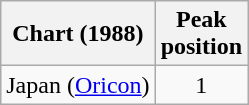<table class="wikitable sortable plainrowheaders">
<tr>
<th scope="col">Chart (1988)</th>
<th scope="col">Peak<br>position</th>
</tr>
<tr>
<td>Japan (<a href='#'>Oricon</a>)</td>
<td style="text-align:center;">1</td>
</tr>
</table>
